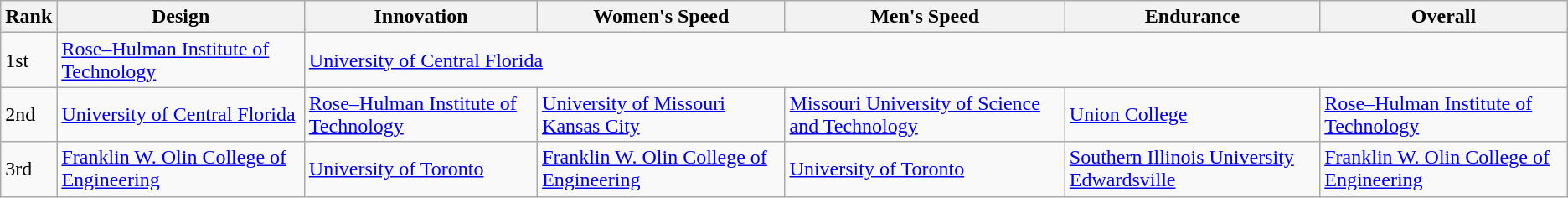<table class="wikitable mw-collapsible">
<tr>
<th>Rank</th>
<th>Design</th>
<th>Innovation</th>
<th>Women's Speed</th>
<th>Men's Speed</th>
<th>Endurance</th>
<th>Overall</th>
</tr>
<tr>
<td>1st</td>
<td><a href='#'>Rose–Hulman Institute of Technology</a></td>
<td colspan="5"><a href='#'>University of Central Florida</a></td>
</tr>
<tr>
<td>2nd</td>
<td><a href='#'>University of Central Florida</a></td>
<td><a href='#'>Rose–Hulman Institute of Technology</a></td>
<td><a href='#'>University of Missouri Kansas City</a></td>
<td><a href='#'>Missouri University of Science and Technology</a></td>
<td><a href='#'>Union College</a></td>
<td><a href='#'>Rose–Hulman Institute of Technology</a></td>
</tr>
<tr>
<td>3rd</td>
<td><a href='#'>Franklin W. Olin College of Engineering</a></td>
<td><a href='#'>University of Toronto</a></td>
<td><a href='#'>Franklin W. Olin College of Engineering</a></td>
<td><a href='#'>University of Toronto</a></td>
<td><a href='#'>Southern Illinois University Edwardsville</a></td>
<td><a href='#'>Franklin W. Olin College of Engineering</a></td>
</tr>
</table>
